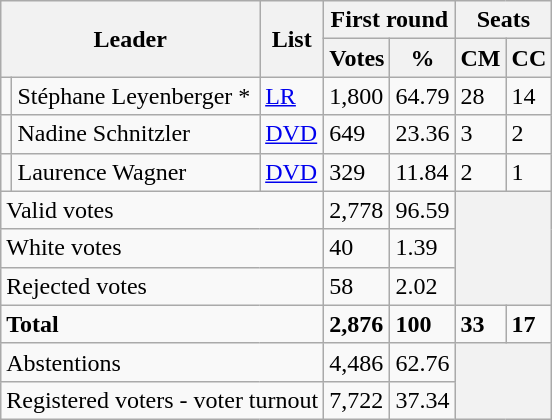<table class="wikitable">
<tr>
<th colspan="2" rowspan="2">Leader</th>
<th rowspan="2">List</th>
<th colspan="2">First round</th>
<th colspan="2">Seats</th>
</tr>
<tr>
<th>Votes</th>
<th>%</th>
<th>CM</th>
<th>CC</th>
</tr>
<tr>
<td bgcolor=></td>
<td>Stéphane Leyenberger *</td>
<td><a href='#'>LR</a></td>
<td>1,800</td>
<td>64.79</td>
<td>28</td>
<td>14</td>
</tr>
<tr>
<td bgcolor=></td>
<td>Nadine Schnitzler</td>
<td><a href='#'>DVD</a></td>
<td>649</td>
<td>23.36</td>
<td>3</td>
<td>2</td>
</tr>
<tr>
<td bgcolor=></td>
<td>Laurence Wagner</td>
<td><a href='#'>DVD</a></td>
<td>329</td>
<td>11.84</td>
<td>2</td>
<td>1</td>
</tr>
<tr>
<td colspan="3">Valid votes</td>
<td>2,778</td>
<td>96.59</td>
<th colspan="2" rowspan="3"></th>
</tr>
<tr>
<td colspan="3">White votes</td>
<td>40</td>
<td>1.39</td>
</tr>
<tr>
<td colspan="3">Rejected votes</td>
<td>58</td>
<td>2.02</td>
</tr>
<tr>
<td colspan="3"><strong>Total</strong></td>
<td><strong>2,876</strong></td>
<td><strong>100</strong></td>
<td><strong>33</strong></td>
<td><strong>17</strong></td>
</tr>
<tr>
<td colspan="3">Abstentions</td>
<td>4,486</td>
<td>62.76</td>
<th colspan="2" rowspan="2"></th>
</tr>
<tr>
<td colspan="3">Registered voters - voter turnout</td>
<td>7,722</td>
<td>37.34</td>
</tr>
</table>
